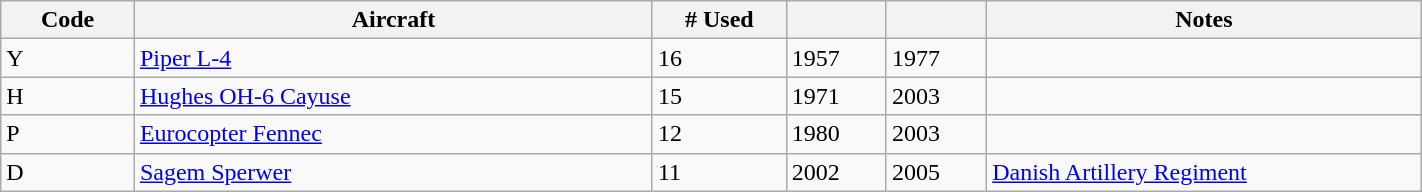<table class="wikitable sortable" width=75%>
<tr>
<th width=8%>Code</th>
<th width=31%>Aircraft</th>
<th width=8%># Used</th>
<th width=6%></th>
<th width=6%></th>
<th width=26%>Notes</th>
</tr>
<tr>
<td>Y</td>
<td><a href='#'>Piper L-4</a></td>
<td>16</td>
<td>1957</td>
<td>1977</td>
<td></td>
</tr>
<tr>
<td>H</td>
<td><a href='#'>Hughes OH-6 Cayuse</a></td>
<td>15</td>
<td>1971</td>
<td>2003</td>
<td></td>
</tr>
<tr>
<td>P</td>
<td><a href='#'>Eurocopter Fennec</a></td>
<td>12</td>
<td>1980</td>
<td>2003</td>
<td></td>
</tr>
<tr>
<td>D</td>
<td><a href='#'>Sagem Sperwer</a></td>
<td>11</td>
<td>2002</td>
<td>2005</td>
<td><a href='#'>Danish Artillery Regiment</a></td>
</tr>
</table>
